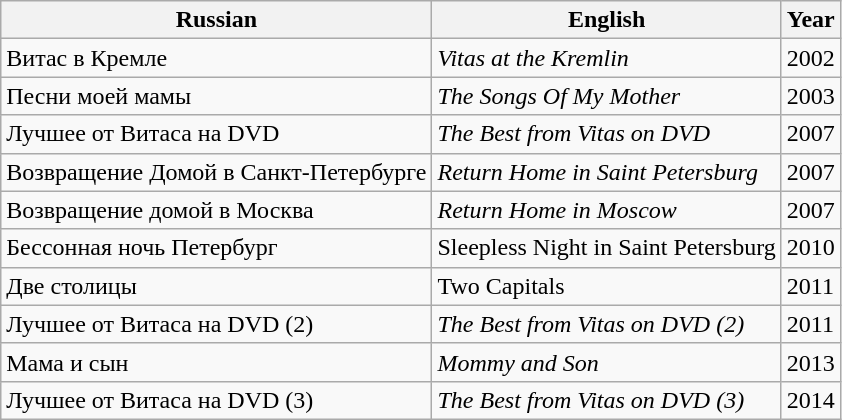<table class="wikitable">
<tr>
<th>Russian</th>
<th>English</th>
<th>Year</th>
</tr>
<tr>
<td>Витас в Кремле</td>
<td><em>Vitas at the Kremlin</em></td>
<td>2002</td>
</tr>
<tr>
<td>Песни моей мамы</td>
<td><em>The Songs Of My Mother</em></td>
<td>2003</td>
</tr>
<tr>
<td>Лучшее от Витаса на DVD</td>
<td><em>The Best from Vitas on DVD</em></td>
<td>2007</td>
</tr>
<tr>
<td>Возвращение Домой в Санкт-Петербурге</td>
<td><em>Return Home in Saint Petersburg</em></td>
<td>2007</td>
</tr>
<tr>
<td>Возвращение домой в Москва</td>
<td><em>Return Home in Moscow</em></td>
<td>2007</td>
</tr>
<tr>
<td>Бессонная ночь Петербург</td>
<td>Sleepless Night in Saint Petersburg</td>
<td>2010</td>
</tr>
<tr>
<td>Две столицы</td>
<td>Two Capitals</td>
<td>2011</td>
</tr>
<tr>
<td>Лучшее от Витаса на DVD (2)</td>
<td><em>The Best from Vitas on DVD (2)</em></td>
<td>2011</td>
</tr>
<tr>
<td>Мама и сын</td>
<td><em>Mommy and Son</em></td>
<td>2013</td>
</tr>
<tr>
<td>Лучшее от Витаса на DVD (3)</td>
<td><em>The Best from Vitas on DVD (3)</em></td>
<td>2014</td>
</tr>
</table>
